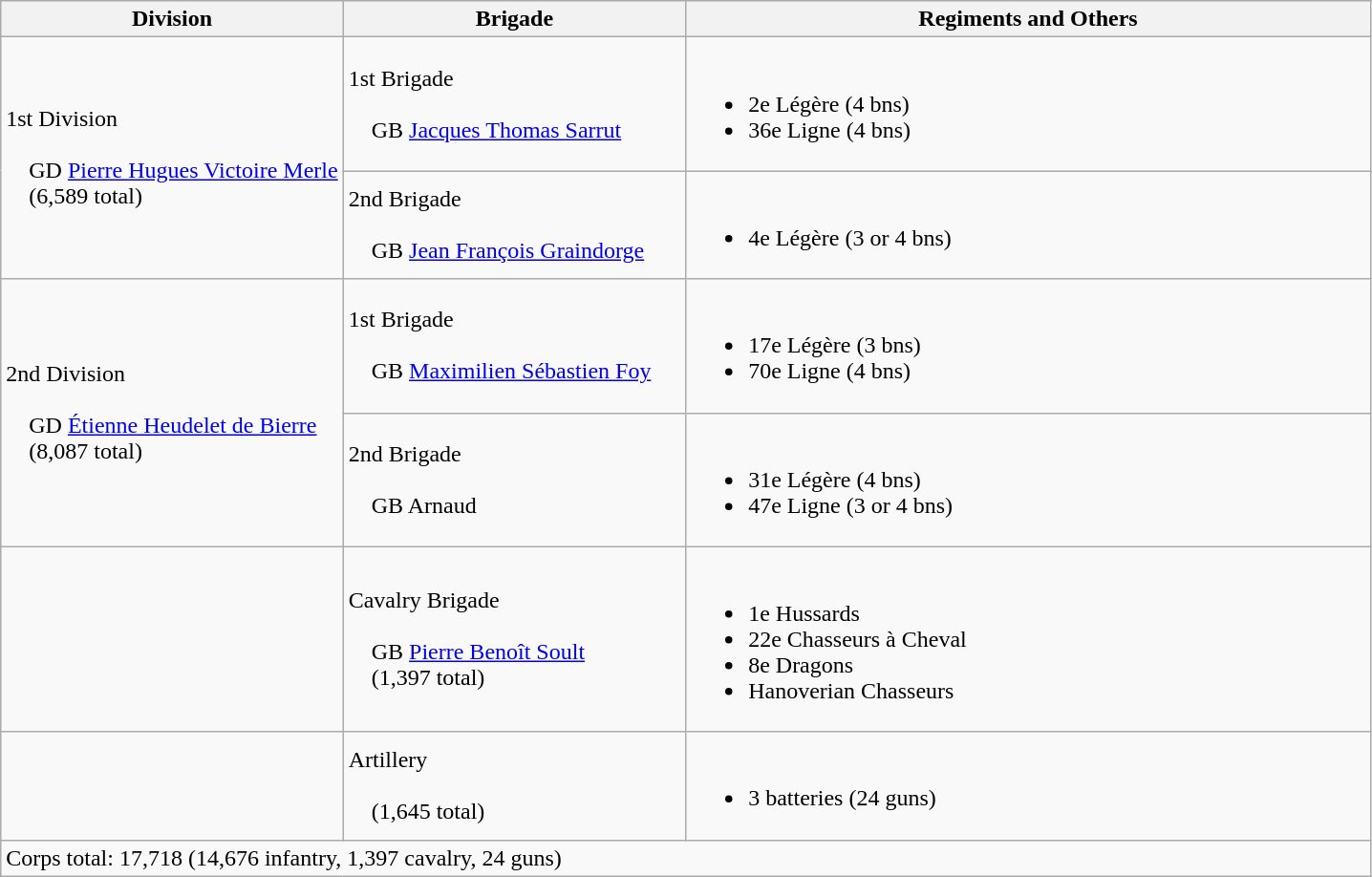<table class="wikitable">
<tr>
<th style="width:25%;">Division</th>
<th style="width:25%;">Brigade</th>
<th>Regiments and Others</th>
</tr>
<tr>
<td rowspan=2>1st Division<br><br>    GD <a href='#'>Pierre Hugues Victoire Merle</a>
<br>    (6,589 total)</td>
<td>1st Brigade<br><br>    GB <a href='#'>Jacques Thomas Sarrut</a></td>
<td><br><ul><li>2e Légère (4 bns)</li><li>36e Ligne (4 bns)</li></ul></td>
</tr>
<tr>
<td>2nd Brigade<br><br>    GB <a href='#'>Jean François Graindorge</a></td>
<td><br><ul><li>4e Légère (3 or 4 bns)</li></ul></td>
</tr>
<tr>
<td rowspan=2>2nd Division<br><br>    GD <a href='#'>Étienne Heudelet de Bierre</a>
<br>    (8,087 total)</td>
<td>1st Brigade<br><br>    GB <a href='#'>Maximilien Sébastien Foy</a></td>
<td><br><ul><li>17e Légère (3 bns)</li><li>70e Ligne (4 bns)</li></ul></td>
</tr>
<tr>
<td>2nd Brigade<br><br>    GB Arnaud</td>
<td><br><ul><li>31e Légère (4 bns)</li><li>47e Ligne (3 or 4 bns)</li></ul></td>
</tr>
<tr>
<td></td>
<td>Cavalry Brigade<br><br>    GB <a href='#'>Pierre Benoît Soult</a>
<br>    (1,397 total)</td>
<td><br><ul><li>1e Hussards</li><li>22e Chasseurs à Cheval</li><li>8e Dragons</li><li>Hanoverian Chasseurs</li></ul></td>
</tr>
<tr>
<td></td>
<td>Artillery<br><br>    (1,645 total)</td>
<td><br><ul><li>3 batteries (24 guns)</li></ul></td>
</tr>
<tr>
<td colspan=3>Corps total: 17,718 (14,676 infantry, 1,397 cavalry, 24 guns)</td>
</tr>
</table>
